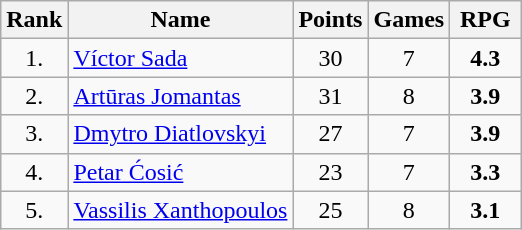<table class="wikitable" style="text-align: center;">
<tr>
<th>Rank</th>
<th>Name</th>
<th>Points</th>
<th>Games</th>
<th width=40>RPG</th>
</tr>
<tr>
<td>1.</td>
<td align="left"> <a href='#'>Víctor Sada</a></td>
<td>30</td>
<td>7</td>
<td><strong>4.3</strong></td>
</tr>
<tr>
<td>2.</td>
<td align="left"> <a href='#'>Artūras Jomantas</a></td>
<td>31</td>
<td>8</td>
<td><strong>3.9</strong></td>
</tr>
<tr>
<td>3.</td>
<td align="left"> <a href='#'>Dmytro Diatlovskyi</a></td>
<td>27</td>
<td>7</td>
<td><strong>3.9</strong></td>
</tr>
<tr>
<td>4.</td>
<td align="left"> <a href='#'>Petar Ćosić</a></td>
<td>23</td>
<td>7</td>
<td><strong>3.3</strong></td>
</tr>
<tr>
<td>5.</td>
<td align="left"> <a href='#'>Vassilis Xanthopoulos</a></td>
<td>25</td>
<td>8</td>
<td><strong>3.1</strong></td>
</tr>
</table>
